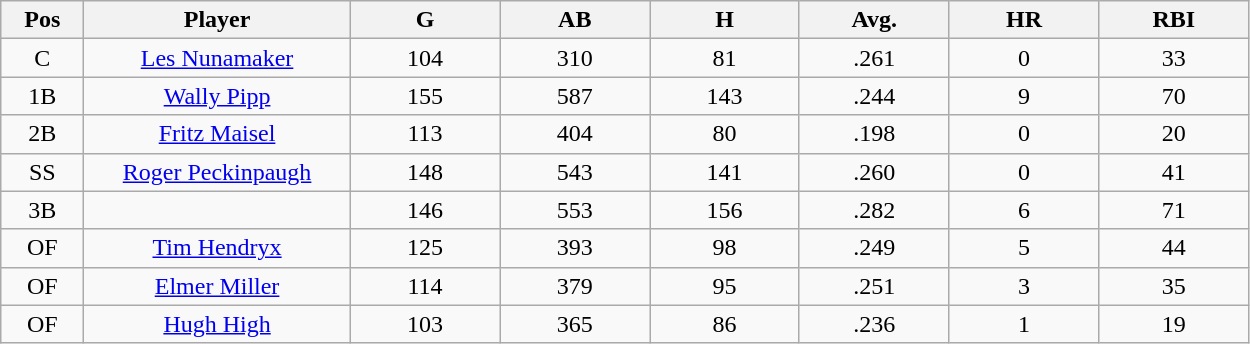<table class="wikitable sortable">
<tr>
<th bgcolor="#DDDDFF" width="5%">Pos</th>
<th bgcolor="#DDDDFF" width="16%">Player</th>
<th bgcolor="#DDDDFF" width="9%">G</th>
<th bgcolor="#DDDDFF" width="9%">AB</th>
<th bgcolor="#DDDDFF" width="9%">H</th>
<th bgcolor="#DDDDFF" width="9%">Avg.</th>
<th bgcolor="#DDDDFF" width="9%">HR</th>
<th bgcolor="#DDDDFF" width="9%">RBI</th>
</tr>
<tr align="center">
<td>C</td>
<td><a href='#'>Les Nunamaker</a></td>
<td>104</td>
<td>310</td>
<td>81</td>
<td>.261</td>
<td>0</td>
<td>33</td>
</tr>
<tr align=center>
<td>1B</td>
<td><a href='#'>Wally Pipp</a></td>
<td>155</td>
<td>587</td>
<td>143</td>
<td>.244</td>
<td>9</td>
<td>70</td>
</tr>
<tr align=center>
<td>2B</td>
<td><a href='#'>Fritz Maisel</a></td>
<td>113</td>
<td>404</td>
<td>80</td>
<td>.198</td>
<td>0</td>
<td>20</td>
</tr>
<tr align=center>
<td>SS</td>
<td><a href='#'>Roger Peckinpaugh</a></td>
<td>148</td>
<td>543</td>
<td>141</td>
<td>.260</td>
<td>0</td>
<td>41</td>
</tr>
<tr align=center>
<td>3B</td>
<td></td>
<td>146</td>
<td>553</td>
<td>156</td>
<td>.282</td>
<td>6</td>
<td>71</td>
</tr>
<tr align="center">
<td>OF</td>
<td><a href='#'>Tim Hendryx</a></td>
<td>125</td>
<td>393</td>
<td>98</td>
<td>.249</td>
<td>5</td>
<td>44</td>
</tr>
<tr align=center>
<td>OF</td>
<td><a href='#'>Elmer Miller</a></td>
<td>114</td>
<td>379</td>
<td>95</td>
<td>.251</td>
<td>3</td>
<td>35</td>
</tr>
<tr align=center>
<td>OF</td>
<td><a href='#'>Hugh High</a></td>
<td>103</td>
<td>365</td>
<td>86</td>
<td>.236</td>
<td>1</td>
<td>19</td>
</tr>
</table>
